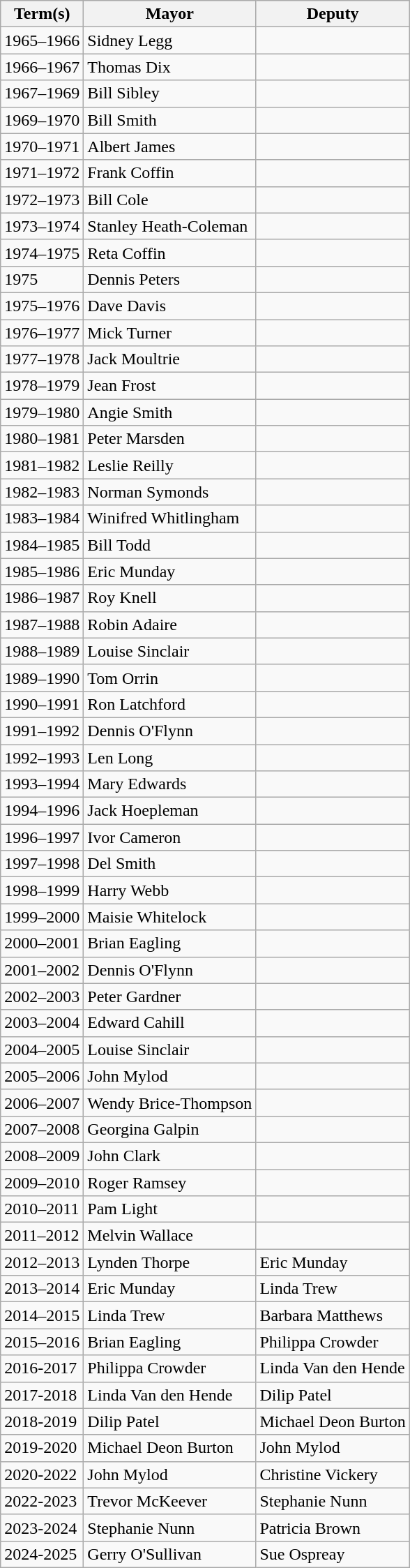<table class="wikitable">
<tr>
<th>Term(s)</th>
<th>Mayor</th>
<th>Deputy</th>
</tr>
<tr>
<td>1965–1966</td>
<td>Sidney Legg</td>
<td></td>
</tr>
<tr>
<td>1966–1967</td>
<td>Thomas Dix</td>
<td></td>
</tr>
<tr>
<td>1967–1969</td>
<td>Bill Sibley</td>
<td></td>
</tr>
<tr>
<td>1969–1970</td>
<td>Bill Smith</td>
<td></td>
</tr>
<tr>
<td>1970–1971</td>
<td>Albert James</td>
<td></td>
</tr>
<tr>
<td>1971–1972</td>
<td>Frank Coffin</td>
<td></td>
</tr>
<tr>
<td>1972–1973</td>
<td>Bill Cole</td>
<td></td>
</tr>
<tr>
<td>1973–1974</td>
<td>Stanley Heath-Coleman</td>
<td></td>
</tr>
<tr>
<td>1974–1975</td>
<td>Reta Coffin</td>
<td></td>
</tr>
<tr>
<td>1975</td>
<td>Dennis Peters</td>
<td></td>
</tr>
<tr>
<td>1975–1976</td>
<td>Dave Davis</td>
<td></td>
</tr>
<tr>
<td>1976–1977</td>
<td>Mick Turner</td>
<td></td>
</tr>
<tr>
<td>1977–1978</td>
<td>Jack Moultrie</td>
<td></td>
</tr>
<tr>
<td>1978–1979</td>
<td>Jean Frost</td>
<td></td>
</tr>
<tr>
<td>1979–1980</td>
<td>Angie Smith</td>
<td></td>
</tr>
<tr>
<td>1980–1981</td>
<td>Peter Marsden</td>
<td></td>
</tr>
<tr>
<td>1981–1982</td>
<td>Leslie Reilly</td>
<td></td>
</tr>
<tr>
<td>1982–1983</td>
<td>Norman Symonds</td>
<td></td>
</tr>
<tr>
<td>1983–1984</td>
<td>Winifred Whitlingham</td>
<td></td>
</tr>
<tr>
<td>1984–1985</td>
<td>Bill Todd</td>
<td></td>
</tr>
<tr>
<td>1985–1986</td>
<td>Eric Munday</td>
<td></td>
</tr>
<tr>
<td>1986–1987</td>
<td>Roy Knell</td>
<td></td>
</tr>
<tr>
<td>1987–1988</td>
<td>Robin Adaire</td>
<td></td>
</tr>
<tr>
<td>1988–1989</td>
<td>Louise Sinclair</td>
<td></td>
</tr>
<tr>
<td>1989–1990</td>
<td>Tom Orrin</td>
<td></td>
</tr>
<tr>
<td>1990–1991</td>
<td>Ron Latchford</td>
<td></td>
</tr>
<tr>
<td>1991–1992</td>
<td>Dennis O'Flynn</td>
<td></td>
</tr>
<tr>
<td>1992–1993</td>
<td>Len Long</td>
<td></td>
</tr>
<tr>
<td>1993–1994</td>
<td>Mary Edwards</td>
<td></td>
</tr>
<tr>
<td>1994–1996</td>
<td>Jack Hoepleman</td>
<td></td>
</tr>
<tr>
<td>1996–1997</td>
<td>Ivor Cameron</td>
<td></td>
</tr>
<tr>
<td>1997–1998</td>
<td>Del Smith</td>
<td></td>
</tr>
<tr>
<td>1998–1999</td>
<td>Harry Webb</td>
<td></td>
</tr>
<tr>
<td>1999–2000</td>
<td>Maisie Whitelock</td>
<td></td>
</tr>
<tr>
<td>2000–2001</td>
<td>Brian Eagling</td>
<td></td>
</tr>
<tr>
<td>2001–2002</td>
<td>Dennis O'Flynn</td>
<td></td>
</tr>
<tr>
<td>2002–2003</td>
<td>Peter Gardner</td>
<td></td>
</tr>
<tr>
<td>2003–2004</td>
<td>Edward Cahill</td>
<td></td>
</tr>
<tr>
<td>2004–2005</td>
<td>Louise Sinclair</td>
<td></td>
</tr>
<tr>
<td>2005–2006</td>
<td>John Mylod</td>
<td></td>
</tr>
<tr>
<td>2006–2007</td>
<td>Wendy Brice-Thompson</td>
<td></td>
</tr>
<tr>
<td>2007–2008</td>
<td>Georgina Galpin</td>
<td></td>
</tr>
<tr>
<td>2008–2009</td>
<td>John Clark</td>
<td></td>
</tr>
<tr>
<td>2009–2010</td>
<td>Roger Ramsey</td>
<td></td>
</tr>
<tr>
<td>2010–2011</td>
<td>Pam Light</td>
<td></td>
</tr>
<tr>
<td>2011–2012</td>
<td>Melvin Wallace</td>
<td></td>
</tr>
<tr>
<td>2012–2013</td>
<td>Lynden Thorpe</td>
<td>Eric Munday</td>
</tr>
<tr>
<td>2013–2014</td>
<td>Eric Munday</td>
<td>Linda Trew</td>
</tr>
<tr>
<td>2014–2015</td>
<td>Linda Trew</td>
<td>Barbara Matthews</td>
</tr>
<tr>
<td>2015–2016</td>
<td>Brian Eagling</td>
<td>Philippa Crowder</td>
</tr>
<tr>
<td>2016-2017</td>
<td>Philippa Crowder</td>
<td>Linda Van den Hende</td>
</tr>
<tr>
<td>2017-2018</td>
<td>Linda Van den Hende</td>
<td>Dilip Patel</td>
</tr>
<tr>
<td>2018-2019</td>
<td>Dilip Patel</td>
<td>Michael Deon Burton</td>
</tr>
<tr>
<td>2019-2020</td>
<td>Michael Deon Burton</td>
<td>John Mylod</td>
</tr>
<tr>
<td>2020-2022</td>
<td>John Mylod</td>
<td>Christine Vickery</td>
</tr>
<tr>
<td>2022-2023</td>
<td>Trevor McKeever</td>
<td>Stephanie Nunn</td>
</tr>
<tr>
<td>2023-2024</td>
<td>Stephanie Nunn</td>
<td>Patricia Brown</td>
</tr>
<tr>
<td>2024-2025</td>
<td>Gerry O'Sullivan</td>
<td>Sue Ospreay</td>
</tr>
</table>
